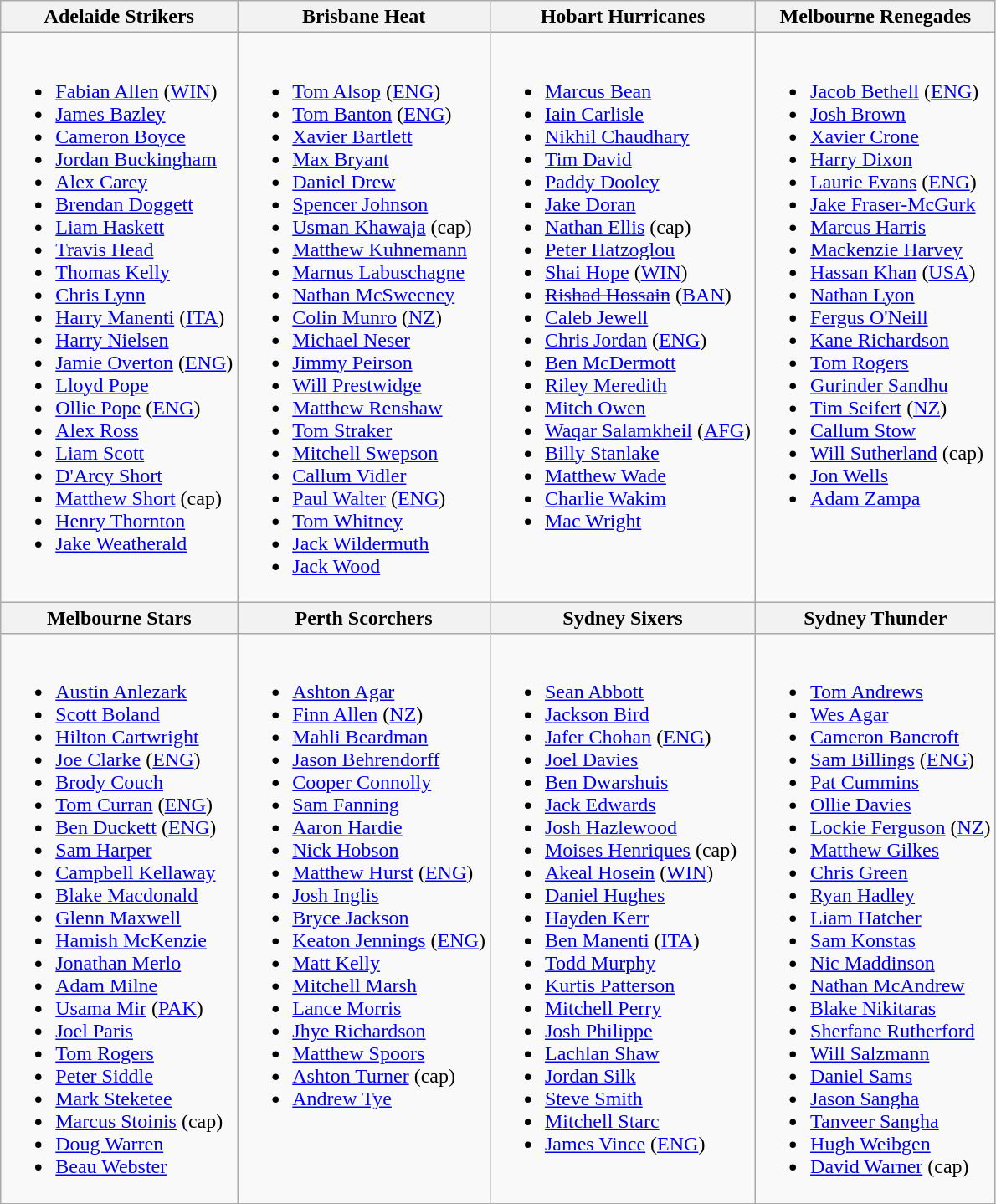<table class="wikitable">
<tr>
<th>Adelaide Strikers</th>
<th>Brisbane Heat</th>
<th>Hobart Hurricanes</th>
<th>Melbourne Renegades</th>
</tr>
<tr>
<td valign="top"><br><ul><li><a href='#'>Fabian Allen</a>  (<a href='#'>WIN</a>)</li><li><a href='#'>James Bazley</a></li><li><a href='#'>Cameron Boyce</a></li><li><a href='#'>Jordan Buckingham</a></li><li><a href='#'>Alex Carey</a></li><li><a href='#'>Brendan Doggett</a></li><li><a href='#'>Liam Haskett</a></li><li><a href='#'>Travis Head</a></li><li><a href='#'>Thomas Kelly</a></li><li><a href='#'>Chris Lynn</a></li><li><a href='#'>Harry Manenti</a> (<a href='#'>ITA</a>)</li><li><a href='#'>Harry Nielsen</a></li><li><a href='#'>Jamie Overton</a>  (<a href='#'>ENG</a>)</li><li><a href='#'>Lloyd Pope</a></li><li><a href='#'>Ollie Pope</a>  (<a href='#'>ENG</a>)</li><li><a href='#'>Alex Ross</a></li><li><a href='#'>Liam Scott</a></li><li><a href='#'>D'Arcy Short</a></li><li><a href='#'>Matthew Short</a> (cap)</li><li><a href='#'>Henry Thornton</a></li><li><a href='#'>Jake Weatherald</a></li></ul></td>
<td valign="top"><br><ul><li><a href='#'>Tom Alsop</a>  (<a href='#'>ENG</a>)</li><li><a href='#'>Tom Banton</a> (<a href='#'>ENG</a>)</li><li><a href='#'>Xavier Bartlett</a></li><li><a href='#'>Max Bryant</a></li><li><a href='#'>Daniel Drew</a></li><li><a href='#'>Spencer Johnson</a></li><li><a href='#'>Usman Khawaja</a> (cap)</li><li><a href='#'>Matthew Kuhnemann</a></li><li><a href='#'>Marnus Labuschagne</a></li><li><a href='#'>Nathan McSweeney</a></li><li><a href='#'>Colin Munro</a> (<a href='#'>NZ</a>)</li><li><a href='#'>Michael Neser</a></li><li><a href='#'>Jimmy Peirson</a></li><li><a href='#'>Will Prestwidge</a></li><li><a href='#'>Matthew Renshaw</a></li><li><a href='#'>Tom Straker</a></li><li><a href='#'>Mitchell Swepson</a></li><li><a href='#'>Callum Vidler</a></li><li><a href='#'>Paul Walter</a> (<a href='#'>ENG</a>)</li><li><a href='#'>Tom Whitney</a></li><li><a href='#'>Jack Wildermuth</a></li><li><a href='#'>Jack Wood</a></li></ul></td>
<td valign="top"><br><ul><li><a href='#'>Marcus Bean</a></li><li><a href='#'>Iain Carlisle</a></li><li><a href='#'>Nikhil Chaudhary</a></li><li><a href='#'>Tim David</a></li><li><a href='#'>Paddy Dooley</a></li><li><a href='#'>Jake Doran</a></li><li><a href='#'>Nathan Ellis</a> (cap)</li><li><a href='#'>Peter Hatzoglou</a></li><li><a href='#'>Shai Hope</a> (<a href='#'>WIN</a>)</li><li><s><a href='#'>Rishad Hossain</a></s> (<a href='#'>BAN</a>)</li><li><a href='#'>Caleb Jewell</a></li><li><a href='#'>Chris Jordan</a> (<a href='#'>ENG</a>)</li><li><a href='#'>Ben McDermott</a></li><li><a href='#'>Riley Meredith</a></li><li><a href='#'>Mitch Owen</a></li><li><a href='#'>Waqar Salamkheil</a> (<a href='#'>AFG</a>)</li><li><a href='#'>Billy Stanlake</a></li><li><a href='#'>Matthew Wade</a></li><li><a href='#'>Charlie Wakim</a></li><li><a href='#'>Mac Wright</a></li></ul></td>
<td valign="top"><br><ul><li><a href='#'>Jacob Bethell</a> (<a href='#'>ENG</a>)</li><li><a href='#'>Josh Brown</a></li><li><a href='#'>Xavier Crone</a></li><li><a href='#'>Harry Dixon</a></li><li><a href='#'>Laurie Evans</a> (<a href='#'>ENG</a>)</li><li><a href='#'>Jake Fraser-McGurk</a></li><li><a href='#'>Marcus Harris</a></li><li><a href='#'>Mackenzie Harvey</a></li><li><a href='#'>Hassan Khan</a> (<a href='#'>USA</a>)</li><li><a href='#'>Nathan Lyon</a></li><li><a href='#'>Fergus O'Neill</a></li><li><a href='#'>Kane Richardson</a></li><li><a href='#'>Tom Rogers</a></li><li><a href='#'>Gurinder Sandhu</a></li><li><a href='#'>Tim Seifert</a> (<a href='#'>NZ</a>)</li><li><a href='#'>Callum Stow</a></li><li><a href='#'>Will Sutherland</a> (cap)</li><li><a href='#'>Jon Wells</a></li><li><a href='#'>Adam Zampa</a></li></ul></td>
</tr>
<tr>
<th>Melbourne Stars</th>
<th>Perth Scorchers</th>
<th>Sydney Sixers</th>
<th>Sydney Thunder</th>
</tr>
<tr>
<td valign="top"><br><ul><li><a href='#'>Austin Anlezark</a></li><li><a href='#'>Scott Boland</a></li><li><a href='#'>Hilton Cartwright</a></li><li><a href='#'>Joe Clarke</a> (<a href='#'>ENG</a>)</li><li><a href='#'>Brody Couch</a></li><li><a href='#'>Tom Curran</a> (<a href='#'>ENG</a>)</li><li><a href='#'>Ben Duckett</a> (<a href='#'>ENG</a>)</li><li><a href='#'>Sam Harper</a></li><li><a href='#'>Campbell Kellaway</a></li><li><a href='#'>Blake Macdonald</a></li><li><a href='#'>Glenn Maxwell</a></li><li><a href='#'>Hamish McKenzie</a></li><li><a href='#'>Jonathan Merlo</a></li><li><a href='#'>Adam Milne</a></li><li><a href='#'>Usama Mir</a> (<a href='#'>PAK</a>)</li><li><a href='#'>Joel Paris</a></li><li><a href='#'>Tom Rogers</a></li><li><a href='#'>Peter Siddle</a></li><li><a href='#'>Mark Steketee</a></li><li><a href='#'>Marcus Stoinis</a> (cap)</li><li><a href='#'>Doug Warren</a></li><li><a href='#'>Beau Webster</a></li></ul></td>
<td valign="top"><br><ul><li><a href='#'>Ashton Agar</a></li><li><a href='#'>Finn Allen</a> (<a href='#'>NZ</a>)</li><li><a href='#'>Mahli Beardman</a></li><li><a href='#'>Jason Behrendorff</a></li><li><a href='#'>Cooper Connolly</a></li><li><a href='#'>Sam Fanning</a></li><li><a href='#'>Aaron Hardie</a></li><li><a href='#'>Nick Hobson</a></li><li><a href='#'>Matthew Hurst</a> (<a href='#'>ENG</a>)</li><li><a href='#'>Josh Inglis</a></li><li><a href='#'>Bryce Jackson</a></li><li><a href='#'>Keaton Jennings</a> (<a href='#'>ENG</a>)</li><li><a href='#'>Matt Kelly</a></li><li><a href='#'>Mitchell Marsh</a></li><li><a href='#'>Lance Morris</a></li><li><a href='#'>Jhye Richardson</a></li><li><a href='#'>Matthew Spoors</a></li><li><a href='#'>Ashton Turner</a> (cap)</li><li><a href='#'>Andrew Tye</a></li></ul></td>
<td valign="top"><br><ul><li><a href='#'>Sean Abbott</a></li><li><a href='#'>Jackson Bird</a></li><li><a href='#'>Jafer Chohan</a> (<a href='#'>ENG</a>)</li><li><a href='#'>Joel Davies</a></li><li><a href='#'>Ben Dwarshuis</a></li><li><a href='#'>Jack Edwards</a></li><li><a href='#'>Josh Hazlewood</a></li><li><a href='#'>Moises Henriques</a> (cap)</li><li><a href='#'>Akeal Hosein</a> (<a href='#'>WIN</a>)</li><li><a href='#'>Daniel Hughes</a></li><li><a href='#'>Hayden Kerr</a></li><li><a href='#'>Ben Manenti</a> (<a href='#'>ITA</a>)</li><li><a href='#'>Todd Murphy</a></li><li><a href='#'>Kurtis Patterson</a></li><li><a href='#'>Mitchell Perry</a></li><li><a href='#'>Josh Philippe</a></li><li><a href='#'>Lachlan Shaw</a></li><li><a href='#'>Jordan Silk</a></li><li><a href='#'>Steve Smith</a></li><li><a href='#'>Mitchell Starc</a></li><li><a href='#'>James Vince</a> (<a href='#'>ENG</a>)</li></ul></td>
<td valign="top"><br><ul><li><a href='#'>Tom Andrews</a></li><li><a href='#'>Wes Agar</a></li><li><a href='#'>Cameron Bancroft</a></li><li><a href='#'>Sam Billings</a> (<a href='#'>ENG</a>)</li><li><a href='#'>Pat Cummins</a></li><li><a href='#'>Ollie Davies</a></li><li><a href='#'>Lockie Ferguson</a> (<a href='#'>NZ</a>)</li><li><a href='#'>Matthew Gilkes</a></li><li><a href='#'>Chris Green</a></li><li><a href='#'>Ryan Hadley</a></li><li><a href='#'>Liam Hatcher</a></li><li><a href='#'>Sam Konstas</a></li><li><a href='#'>Nic Maddinson</a></li><li><a href='#'>Nathan McAndrew</a></li><li><a href='#'>Blake Nikitaras</a></li><li><a href='#'>Sherfane Rutherford</a></li><li><a href='#'>Will Salzmann</a></li><li><a href='#'>Daniel Sams</a></li><li><a href='#'>Jason Sangha</a></li><li><a href='#'>Tanveer Sangha</a></li><li><a href='#'>Hugh Weibgen</a></li><li><a href='#'>David Warner</a> (cap)</li></ul></td>
</tr>
</table>
